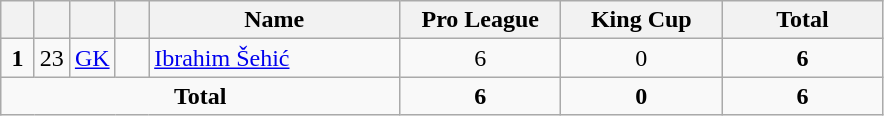<table class="wikitable" style="text-align:center">
<tr>
<th width=15></th>
<th width=15></th>
<th width=15></th>
<th width=15></th>
<th width=160>Name</th>
<th width=100>Pro League</th>
<th width=100>King Cup</th>
<th width=100>Total</th>
</tr>
<tr>
<td><strong>1</strong></td>
<td>23</td>
<td><a href='#'>GK</a></td>
<td></td>
<td align=left><a href='#'>Ibrahim Šehić</a></td>
<td>6</td>
<td>0</td>
<td><strong>6</strong></td>
</tr>
<tr>
<td colspan=5><strong>Total</strong></td>
<td><strong>6</strong></td>
<td><strong>0</strong></td>
<td><strong>6</strong></td>
</tr>
</table>
